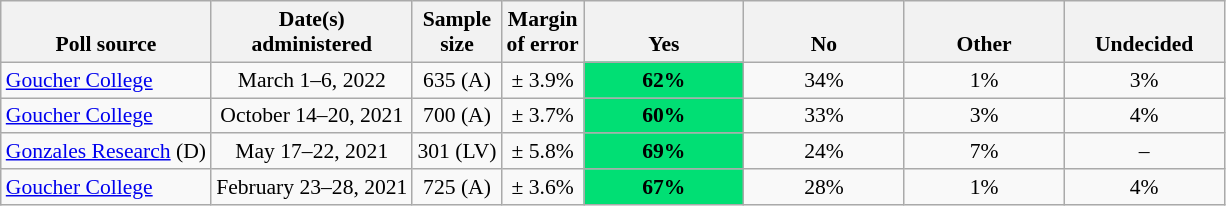<table class="wikitable" style="font-size:90%;text-align:center;">
<tr valign=bottom>
<th>Poll source</th>
<th>Date(s)<br>administered</th>
<th>Sample<br>size</th>
<th>Margin<br>of error</th>
<th style="width:100px;">Yes</th>
<th style="width:100px;">No</th>
<th style="width:100px;">Other</th>
<th style="width:100px;">Undecided</th>
</tr>
<tr>
<td style="text-align:left;"><a href='#'>Goucher College</a></td>
<td>March 1–6, 2022</td>
<td>635 (A)</td>
<td>± 3.9%</td>
<td style="background: rgb(1,223,116);"><strong>62%</strong></td>
<td>34%</td>
<td>1%</td>
<td>3%</td>
</tr>
<tr>
<td style="text-align:left;"><a href='#'>Goucher College</a></td>
<td>October 14–20, 2021</td>
<td>700 (A)</td>
<td>± 3.7%</td>
<td style="background: rgb(1,223,116);"><strong>60%</strong></td>
<td>33%</td>
<td>3%</td>
<td>4%</td>
</tr>
<tr>
<td style="text-align:left;"><a href='#'>Gonzales Research</a> (D)</td>
<td>May 17–22, 2021</td>
<td>301 (LV)</td>
<td>± 5.8%</td>
<td style="background: rgb(1,223,116);"><strong>69%</strong></td>
<td>24%</td>
<td>7%</td>
<td>–</td>
</tr>
<tr>
<td style="text-align:left;"><a href='#'>Goucher College</a></td>
<td>February 23–28, 2021</td>
<td>725 (A)</td>
<td>± 3.6%</td>
<td style="background: rgb(1,223,116);"><strong>67%</strong></td>
<td>28%</td>
<td>1%</td>
<td>4%</td>
</tr>
</table>
